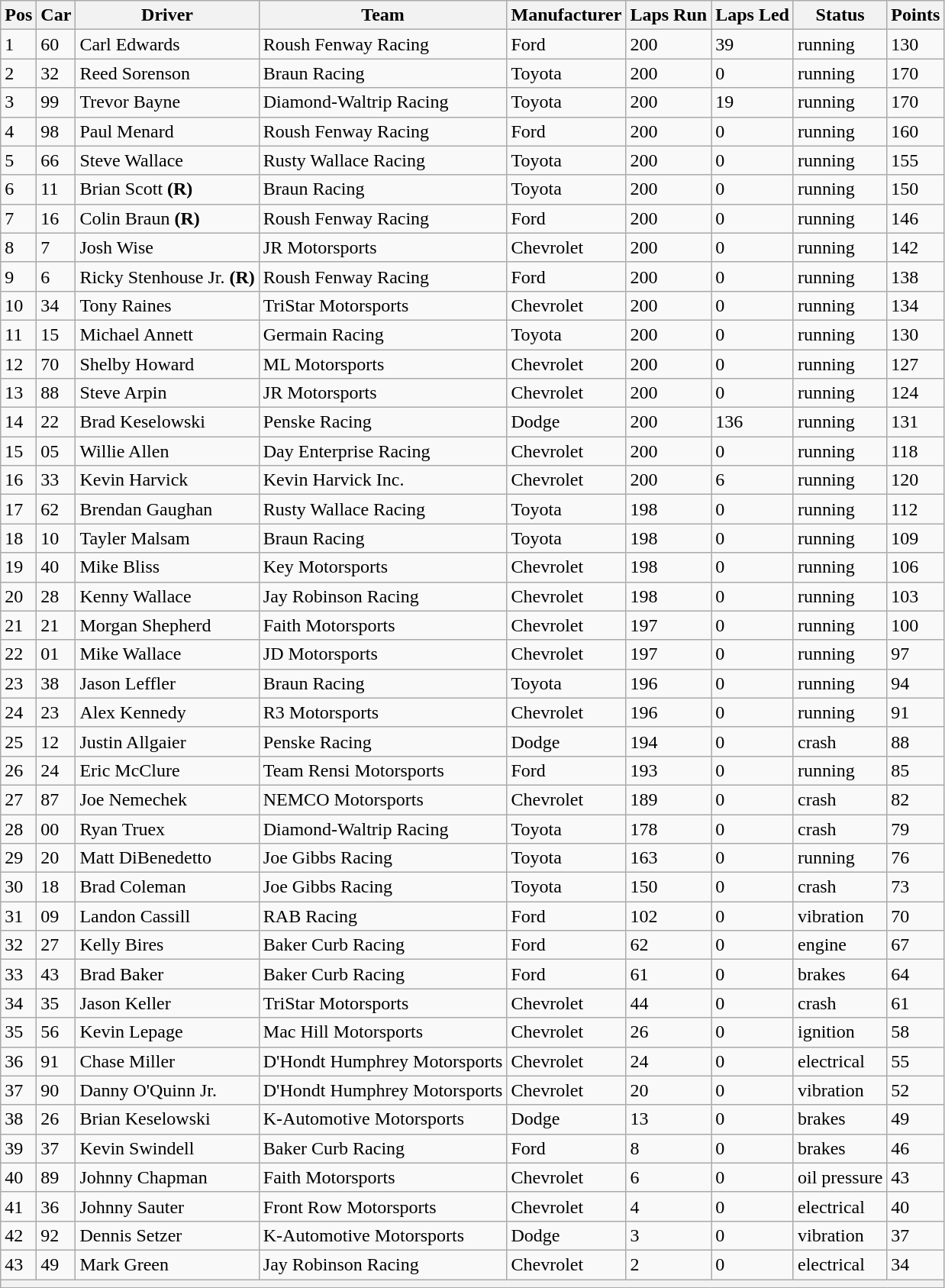<table class="sortable wikitable" border="1">
<tr>
<th>Pos</th>
<th>Car</th>
<th>Driver</th>
<th>Team</th>
<th>Manufacturer</th>
<th>Laps Run</th>
<th>Laps Led</th>
<th>Status</th>
<th>Points</th>
</tr>
<tr>
<td>1</td>
<td>60</td>
<td>Carl Edwards</td>
<td>Roush Fenway Racing</td>
<td>Ford</td>
<td>200</td>
<td>39</td>
<td>running</td>
<td>130</td>
</tr>
<tr>
<td>2</td>
<td>32</td>
<td>Reed Sorenson</td>
<td>Braun Racing</td>
<td>Toyota</td>
<td>200</td>
<td>0</td>
<td>running</td>
<td>170</td>
</tr>
<tr>
<td>3</td>
<td>99</td>
<td>Trevor Bayne</td>
<td>Diamond-Waltrip Racing</td>
<td>Toyota</td>
<td>200</td>
<td>19</td>
<td>running</td>
<td>170</td>
</tr>
<tr>
<td>4</td>
<td>98</td>
<td>Paul Menard</td>
<td>Roush Fenway Racing</td>
<td>Ford</td>
<td>200</td>
<td>0</td>
<td>running</td>
<td>160</td>
</tr>
<tr>
<td>5</td>
<td>66</td>
<td>Steve Wallace</td>
<td>Rusty Wallace Racing</td>
<td>Toyota</td>
<td>200</td>
<td>0</td>
<td>running</td>
<td>155</td>
</tr>
<tr>
<td>6</td>
<td>11</td>
<td>Brian Scott <strong>(R)</strong></td>
<td>Braun Racing</td>
<td>Toyota</td>
<td>200</td>
<td>0</td>
<td>running</td>
<td>150</td>
</tr>
<tr>
<td>7</td>
<td>16</td>
<td>Colin Braun <strong>(R)</strong></td>
<td>Roush Fenway Racing</td>
<td>Ford</td>
<td>200</td>
<td>0</td>
<td>running</td>
<td>146</td>
</tr>
<tr>
<td>8</td>
<td>7</td>
<td>Josh Wise</td>
<td>JR Motorsports</td>
<td>Chevrolet</td>
<td>200</td>
<td>0</td>
<td>running</td>
<td>142</td>
</tr>
<tr>
<td>9</td>
<td>6</td>
<td>Ricky Stenhouse Jr. <strong>(R)</strong></td>
<td>Roush Fenway Racing</td>
<td>Ford</td>
<td>200</td>
<td>0</td>
<td>running</td>
<td>138</td>
</tr>
<tr>
<td>10</td>
<td>34</td>
<td>Tony Raines</td>
<td>TriStar Motorsports</td>
<td>Chevrolet</td>
<td>200</td>
<td>0</td>
<td>running</td>
<td>134</td>
</tr>
<tr>
<td>11</td>
<td>15</td>
<td>Michael Annett</td>
<td>Germain Racing</td>
<td>Toyota</td>
<td>200</td>
<td>0</td>
<td>running</td>
<td>130</td>
</tr>
<tr>
<td>12</td>
<td>70</td>
<td>Shelby Howard</td>
<td>ML Motorsports</td>
<td>Chevrolet</td>
<td>200</td>
<td>0</td>
<td>running</td>
<td>127</td>
</tr>
<tr>
<td>13</td>
<td>88</td>
<td>Steve Arpin</td>
<td>JR Motorsports</td>
<td>Chevrolet</td>
<td>200</td>
<td>0</td>
<td>running</td>
<td>124</td>
</tr>
<tr>
<td>14</td>
<td>22</td>
<td>Brad Keselowski</td>
<td>Penske Racing</td>
<td>Dodge</td>
<td>200</td>
<td>136</td>
<td>running</td>
<td>131</td>
</tr>
<tr>
<td>15</td>
<td>05</td>
<td>Willie Allen</td>
<td>Day Enterprise Racing</td>
<td>Chevrolet</td>
<td>200</td>
<td>0</td>
<td>running</td>
<td>118</td>
</tr>
<tr>
<td>16</td>
<td>33</td>
<td>Kevin Harvick</td>
<td>Kevin Harvick Inc.</td>
<td>Chevrolet</td>
<td>200</td>
<td>6</td>
<td>running</td>
<td>120</td>
</tr>
<tr>
<td>17</td>
<td>62</td>
<td>Brendan Gaughan</td>
<td>Rusty Wallace Racing</td>
<td>Toyota</td>
<td>198</td>
<td>0</td>
<td>running</td>
<td>112</td>
</tr>
<tr>
<td>18</td>
<td>10</td>
<td>Tayler Malsam</td>
<td>Braun Racing</td>
<td>Toyota</td>
<td>198</td>
<td>0</td>
<td>running</td>
<td>109</td>
</tr>
<tr>
<td>19</td>
<td>40</td>
<td>Mike Bliss</td>
<td>Key Motorsports</td>
<td>Chevrolet</td>
<td>198</td>
<td>0</td>
<td>running</td>
<td>106</td>
</tr>
<tr>
<td>20</td>
<td>28</td>
<td>Kenny Wallace</td>
<td>Jay Robinson Racing</td>
<td>Chevrolet</td>
<td>198</td>
<td>0</td>
<td>running</td>
<td>103</td>
</tr>
<tr>
<td>21</td>
<td>21</td>
<td>Morgan Shepherd</td>
<td>Faith Motorsports</td>
<td>Chevrolet</td>
<td>197</td>
<td>0</td>
<td>running</td>
<td>100</td>
</tr>
<tr>
<td>22</td>
<td>01</td>
<td>Mike Wallace</td>
<td>JD Motorsports</td>
<td>Chevrolet</td>
<td>197</td>
<td>0</td>
<td>running</td>
<td>97</td>
</tr>
<tr>
<td>23</td>
<td>38</td>
<td>Jason Leffler</td>
<td>Braun Racing</td>
<td>Toyota</td>
<td>196</td>
<td>0</td>
<td>running</td>
<td>94</td>
</tr>
<tr>
<td>24</td>
<td>23</td>
<td>Alex Kennedy</td>
<td>R3 Motorsports</td>
<td>Chevrolet</td>
<td>196</td>
<td>0</td>
<td>running</td>
<td>91</td>
</tr>
<tr>
<td>25</td>
<td>12</td>
<td>Justin Allgaier</td>
<td>Penske Racing</td>
<td>Dodge</td>
<td>194</td>
<td>0</td>
<td>crash</td>
<td>88</td>
</tr>
<tr>
<td>26</td>
<td>24</td>
<td>Eric McClure</td>
<td>Team Rensi Motorsports</td>
<td>Ford</td>
<td>193</td>
<td>0</td>
<td>running</td>
<td>85</td>
</tr>
<tr>
<td>27</td>
<td>87</td>
<td>Joe Nemechek</td>
<td>NEMCO Motorsports</td>
<td>Chevrolet</td>
<td>189</td>
<td>0</td>
<td>crash</td>
<td>82</td>
</tr>
<tr>
<td>28</td>
<td>00</td>
<td>Ryan Truex</td>
<td>Diamond-Waltrip Racing</td>
<td>Toyota</td>
<td>178</td>
<td>0</td>
<td>crash</td>
<td>79</td>
</tr>
<tr>
<td>29</td>
<td>20</td>
<td>Matt DiBenedetto</td>
<td>Joe Gibbs Racing</td>
<td>Toyota</td>
<td>163</td>
<td>0</td>
<td>running</td>
<td>76</td>
</tr>
<tr>
<td>30</td>
<td>18</td>
<td>Brad Coleman</td>
<td>Joe Gibbs Racing</td>
<td>Toyota</td>
<td>150</td>
<td>0</td>
<td>crash</td>
<td>73</td>
</tr>
<tr>
<td>31</td>
<td>09</td>
<td>Landon Cassill</td>
<td>RAB Racing</td>
<td>Ford</td>
<td>102</td>
<td>0</td>
<td>vibration</td>
<td>70</td>
</tr>
<tr>
<td>32</td>
<td>27</td>
<td>Kelly Bires</td>
<td>Baker Curb Racing</td>
<td>Ford</td>
<td>62</td>
<td>0</td>
<td>engine</td>
<td>67</td>
</tr>
<tr>
<td>33</td>
<td>43</td>
<td>Brad Baker</td>
<td>Baker Curb Racing</td>
<td>Ford</td>
<td>61</td>
<td>0</td>
<td>brakes</td>
<td>64</td>
</tr>
<tr>
<td>34</td>
<td>35</td>
<td>Jason Keller</td>
<td>TriStar Motorsports</td>
<td>Chevrolet</td>
<td>44</td>
<td>0</td>
<td>crash</td>
<td>61</td>
</tr>
<tr>
<td>35</td>
<td>56</td>
<td>Kevin Lepage</td>
<td>Mac Hill Motorsports</td>
<td>Chevrolet</td>
<td>26</td>
<td>0</td>
<td>ignition</td>
<td>58</td>
</tr>
<tr>
<td>36</td>
<td>91</td>
<td>Chase Miller</td>
<td>D'Hondt Humphrey Motorsports</td>
<td>Chevrolet</td>
<td>24</td>
<td>0</td>
<td>electrical</td>
<td>55</td>
</tr>
<tr>
<td>37</td>
<td>90</td>
<td>Danny O'Quinn Jr.</td>
<td>D'Hondt Humphrey Motorsports</td>
<td>Chevrolet</td>
<td>20</td>
<td>0</td>
<td>vibration</td>
<td>52</td>
</tr>
<tr>
<td>38</td>
<td>26</td>
<td>Brian Keselowski</td>
<td>K-Automotive Motorsports</td>
<td>Dodge</td>
<td>13</td>
<td>0</td>
<td>brakes</td>
<td>49</td>
</tr>
<tr>
<td>39</td>
<td>37</td>
<td>Kevin Swindell</td>
<td>Baker Curb Racing</td>
<td>Ford</td>
<td>8</td>
<td>0</td>
<td>brakes</td>
<td>46</td>
</tr>
<tr>
<td>40</td>
<td>89</td>
<td>Johnny Chapman</td>
<td>Faith Motorsports</td>
<td>Chevrolet</td>
<td>6</td>
<td>0</td>
<td>oil pressure</td>
<td>43</td>
</tr>
<tr>
<td>41</td>
<td>36</td>
<td>Johnny Sauter</td>
<td>Front Row Motorsports</td>
<td>Chevrolet</td>
<td>4</td>
<td>0</td>
<td>electrical</td>
<td>40</td>
</tr>
<tr>
<td>42</td>
<td>92</td>
<td>Dennis Setzer</td>
<td>K-Automotive Motorsports</td>
<td>Dodge</td>
<td>3</td>
<td>0</td>
<td>vibration</td>
<td>37</td>
</tr>
<tr>
<td>43</td>
<td>49</td>
<td>Mark Green</td>
<td>Jay Robinson Racing</td>
<td>Chevrolet</td>
<td>2</td>
<td>0</td>
<td>electrical</td>
<td>34</td>
</tr>
<tr>
<th colspan="9"></th>
</tr>
</table>
